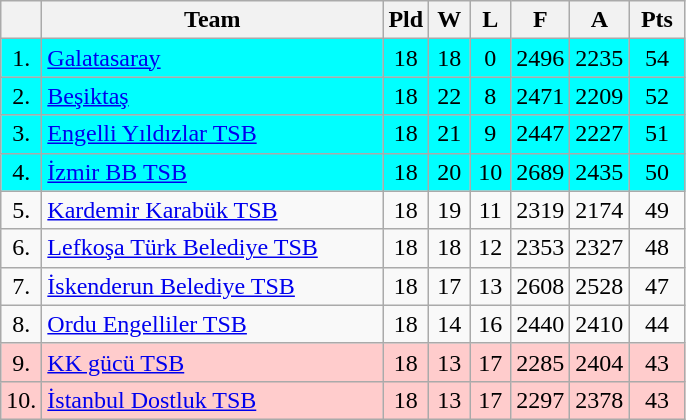<table class=wikitable style="text-align:center">
<tr>
<th width=15></th>
<th width=220>Team</th>
<th width=20>Pld</th>
<th width=20>W</th>
<th width=20>L</th>
<th width=20>F</th>
<th width=20>A</th>
<th width=30>Pts</th>
</tr>
<tr align=center bgcolor=#00FFFF>
<td>1.</td>
<td align=left><a href='#'>Galatasaray</a></td>
<td>18</td>
<td>18</td>
<td>0</td>
<td>2496</td>
<td>2235</td>
<td>54</td>
</tr>
<tr align=center  bgcolor=#00FFFF>
<td>2.</td>
<td align=left><a href='#'>Beşiktaş</a></td>
<td>18</td>
<td>22</td>
<td>8</td>
<td>2471</td>
<td>2209</td>
<td>52</td>
</tr>
<tr align=center bgcolor=#00FFFF>
<td>3.</td>
<td align=left><a href='#'>Engelli Yıldızlar TSB</a></td>
<td>18</td>
<td>21</td>
<td>9</td>
<td>2447</td>
<td>2227</td>
<td>51</td>
</tr>
<tr align=center bgcolor=#00FFFF>
<td>4.</td>
<td align=left><a href='#'>İzmir BB TSB</a></td>
<td>18</td>
<td>20</td>
<td>10</td>
<td>2689</td>
<td>2435</td>
<td>50</td>
</tr>
<tr align=center>
<td>5.</td>
<td align=left><a href='#'>Kardemir Karabük TSB</a></td>
<td>18</td>
<td>19</td>
<td>11</td>
<td>2319</td>
<td>2174</td>
<td>49</td>
</tr>
<tr align=center>
<td>6.</td>
<td align=left><a href='#'>Lefkoşa Türk Belediye TSB</a></td>
<td>18</td>
<td>18</td>
<td>12</td>
<td>2353</td>
<td>2327</td>
<td>48</td>
</tr>
<tr align=center>
<td>7.</td>
<td align=left><a href='#'>İskenderun Belediye TSB</a></td>
<td>18</td>
<td>17</td>
<td>13</td>
<td>2608</td>
<td>2528</td>
<td>47</td>
</tr>
<tr align=center>
<td>8.</td>
<td align=left><a href='#'>Ordu Engelliler TSB</a></td>
<td>18</td>
<td>14</td>
<td>16</td>
<td>2440</td>
<td>2410</td>
<td>44</td>
</tr>
<tr align=center bgcolor=#ffcccc>
<td>9.</td>
<td align=left><a href='#'>KK gücü TSB</a></td>
<td>18</td>
<td>13</td>
<td>17</td>
<td>2285</td>
<td>2404</td>
<td>43</td>
</tr>
<tr align=center bgcolor=#ffcccc>
<td>10.</td>
<td align=left><a href='#'>İstanbul Dostluk TSB</a></td>
<td>18</td>
<td>13</td>
<td>17</td>
<td>2297</td>
<td>2378</td>
<td>43</td>
</tr>
</table>
